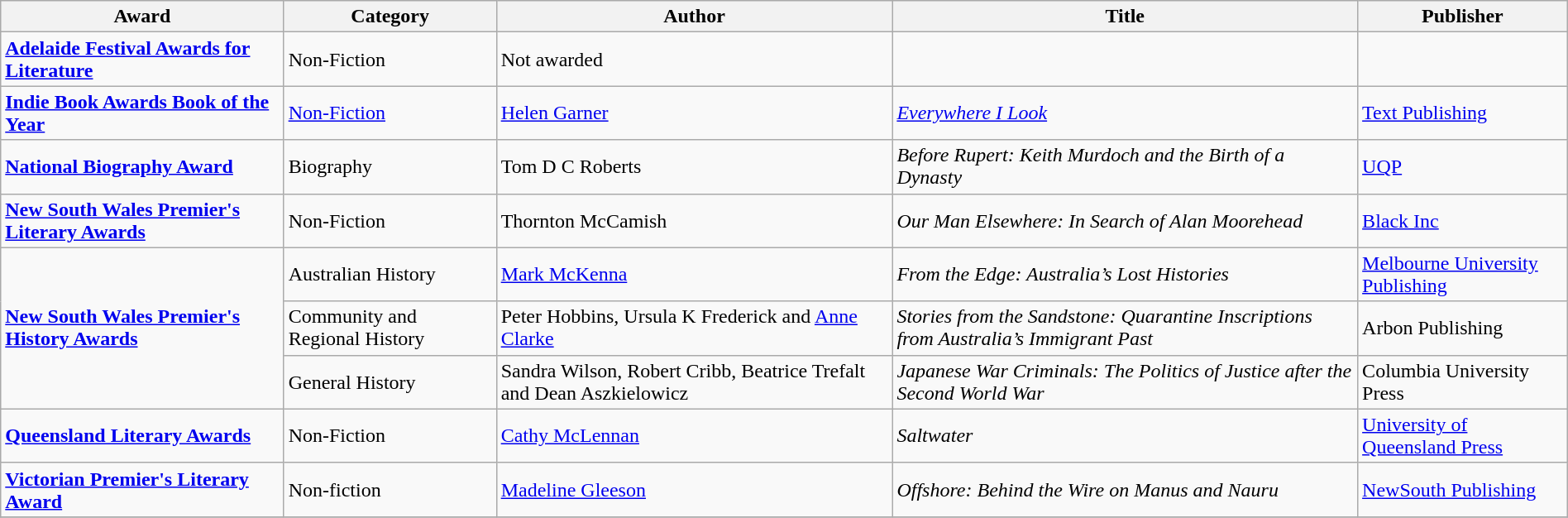<table class="wikitable" width=100%>
<tr>
<th>Award</th>
<th>Category</th>
<th>Author</th>
<th>Title</th>
<th>Publisher</th>
</tr>
<tr>
<td><strong><a href='#'>Adelaide Festival Awards for Literature</a></strong></td>
<td>Non-Fiction</td>
<td>Not awarded</td>
<td></td>
</tr>
<tr>
<td><strong><a href='#'>Indie Book Awards Book of the Year</a></strong></td>
<td><a href='#'>Non-Fiction</a></td>
<td><a href='#'>Helen Garner</a></td>
<td><em><a href='#'>Everywhere I Look</a></em></td>
<td><a href='#'>Text Publishing</a></td>
</tr>
<tr>
<td><strong><a href='#'>National Biography Award</a></strong></td>
<td>Biography</td>
<td>Tom D C Roberts</td>
<td><em>Before Rupert: Keith Murdoch and the Birth of a Dynasty</em></td>
<td><a href='#'>UQP</a></td>
</tr>
<tr>
<td><strong><a href='#'>New South Wales Premier's Literary Awards</a></strong></td>
<td>Non-Fiction</td>
<td>Thornton McCamish</td>
<td><em>Our Man Elsewhere: In Search of Alan Moorehead</em></td>
<td><a href='#'>Black Inc</a></td>
</tr>
<tr>
<td rowspan=3><strong><a href='#'>New South Wales Premier's History Awards</a></strong></td>
<td>Australian History</td>
<td><a href='#'>Mark McKenna</a></td>
<td><em>From the Edge: Australia’s Lost Histories</em></td>
<td><a href='#'>Melbourne University Publishing</a></td>
</tr>
<tr>
<td>Community and Regional History</td>
<td>Peter Hobbins, Ursula K Frederick and <a href='#'>Anne Clarke</a></td>
<td><em>Stories from the Sandstone: Quarantine Inscriptions from Australia’s Immigrant Past</em></td>
<td>Arbon Publishing</td>
</tr>
<tr>
<td>General History</td>
<td>Sandra Wilson, Robert Cribb, Beatrice Trefalt and Dean Aszkielowicz</td>
<td><em>Japanese War Criminals: The Politics of Justice after the Second World War</em></td>
<td>Columbia University Press</td>
</tr>
<tr>
<td><strong><a href='#'>Queensland Literary Awards</a></strong></td>
<td>Non-Fiction</td>
<td><a href='#'>Cathy McLennan</a></td>
<td><em>Saltwater</em></td>
<td><a href='#'>University of Queensland Press</a></td>
</tr>
<tr>
<td><strong><a href='#'>Victorian Premier's Literary Award</a></strong></td>
<td>Non-fiction</td>
<td><a href='#'>Madeline Gleeson</a></td>
<td><em>Offshore: Behind the Wire on Manus and Nauru</em></td>
<td><a href='#'>NewSouth Publishing</a></td>
</tr>
<tr>
</tr>
</table>
